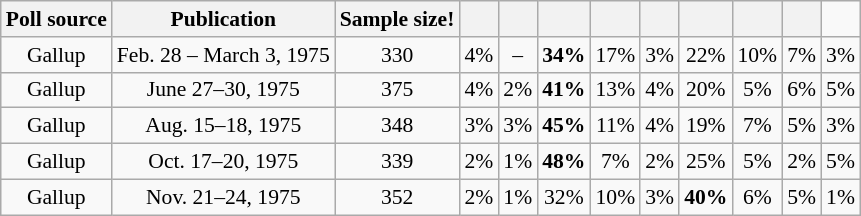<table class="wikitable" style="font-size:90%;text-align:center;">
<tr>
<th>Poll source</th>
<th>Publication</th>
<th>Sample size! </th>
<th></th>
<th></th>
<th></th>
<th></th>
<th></th>
<th></th>
<th></th>
<th></th>
</tr>
<tr>
<td>Gallup</td>
<td>Feb. 28 – March 3, 1975</td>
<td>330</td>
<td>4%</td>
<td>–</td>
<td><strong>34%</strong></td>
<td>17%</td>
<td>3%</td>
<td>22%</td>
<td>10%</td>
<td>7%</td>
<td>3%</td>
</tr>
<tr>
<td>Gallup</td>
<td>June 27–30, 1975</td>
<td>375</td>
<td>4%</td>
<td>2%</td>
<td><strong>41%</strong></td>
<td>13%</td>
<td>4%</td>
<td>20%</td>
<td>5%</td>
<td>6%</td>
<td>5%</td>
</tr>
<tr>
<td>Gallup</td>
<td>Aug. 15–18, 1975</td>
<td>348</td>
<td>3%</td>
<td>3%</td>
<td><strong>45%</strong></td>
<td>11%</td>
<td>4%</td>
<td>19%</td>
<td>7%</td>
<td>5%</td>
<td>3%</td>
</tr>
<tr>
<td>Gallup</td>
<td>Oct. 17–20, 1975</td>
<td>339</td>
<td>2%</td>
<td>1%</td>
<td><strong>48%</strong></td>
<td>7%</td>
<td>2%</td>
<td>25%</td>
<td>5%</td>
<td>2%</td>
<td>5%</td>
</tr>
<tr>
<td>Gallup</td>
<td>Nov. 21–24, 1975</td>
<td>352</td>
<td>2%</td>
<td>1%</td>
<td>32%</td>
<td>10%</td>
<td>3%</td>
<td><strong>40%</strong></td>
<td>6%</td>
<td>5%</td>
<td>1%</td>
</tr>
</table>
